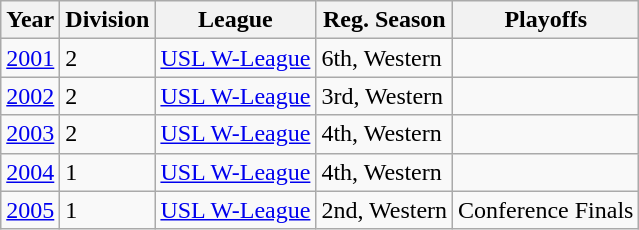<table class="wikitable">
<tr>
<th>Year</th>
<th>Division</th>
<th>League</th>
<th>Reg. Season</th>
<th>Playoffs</th>
</tr>
<tr>
<td><a href='#'>2001</a></td>
<td>2</td>
<td><a href='#'>USL W-League</a></td>
<td>6th, Western</td>
<td></td>
</tr>
<tr>
<td><a href='#'>2002</a></td>
<td>2</td>
<td><a href='#'>USL W-League</a></td>
<td>3rd, Western</td>
<td></td>
</tr>
<tr>
<td><a href='#'>2003</a></td>
<td>2</td>
<td><a href='#'>USL W-League</a></td>
<td>4th, Western</td>
<td></td>
</tr>
<tr>
<td><a href='#'>2004</a></td>
<td>1</td>
<td><a href='#'>USL W-League</a></td>
<td>4th, Western</td>
<td></td>
</tr>
<tr>
<td><a href='#'>2005</a></td>
<td>1</td>
<td><a href='#'>USL W-League</a></td>
<td>2nd, Western</td>
<td>Conference Finals</td>
</tr>
</table>
